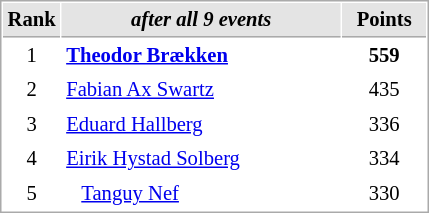<table cellspacing="1" cellpadding="3" style="border:1px solid #aaa; font-size:86%;">
<tr style="background:#e4e4e4;">
<th style="border-bottom:1px solid #AAAAAA; width: 10px;">Rank</th>
<th style="border-bottom:1px solid #AAAAAA; width: 180px;"><em>after all 9 events</em></th>
<th style="border-bottom:1px solid #AAAAAA; width: 50px;">Points</th>
</tr>
<tr>
<td align=center>1</td>
<td> <strong><a href='#'>Theodor Brækken</a></strong></td>
<td align=center><strong>559</strong></td>
</tr>
<tr>
<td align=center>2</td>
<td> <a href='#'>Fabian Ax Swartz</a></td>
<td align=center>435</td>
</tr>
<tr>
<td align=center>3</td>
<td> <a href='#'>Eduard Hallberg</a></td>
<td align=center>336</td>
</tr>
<tr>
<td align=center>4</td>
<td> <a href='#'>Eirik Hystad Solberg</a></td>
<td align=center>334</td>
</tr>
<tr>
<td align=center>5</td>
<td>   <a href='#'>Tanguy Nef</a></td>
<td align=center>330</td>
</tr>
</table>
